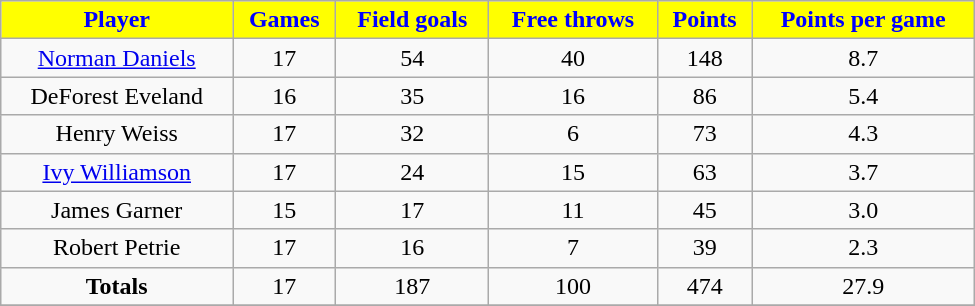<table class="wikitable" width="650">
<tr align="center"  style="background:yellow;color:blue;">
<td><strong>Player</strong></td>
<td><strong>Games</strong></td>
<td><strong>Field goals</strong></td>
<td><strong>Free throws</strong></td>
<td><strong>Points</strong></td>
<td><strong>Points per game</strong></td>
</tr>
<tr align="center" bgcolor="">
<td><a href='#'>Norman Daniels</a></td>
<td>17</td>
<td>54</td>
<td>40</td>
<td>148</td>
<td>8.7</td>
</tr>
<tr align="center" bgcolor="">
<td>DeForest Eveland</td>
<td>16</td>
<td>35</td>
<td>16</td>
<td>86</td>
<td>5.4</td>
</tr>
<tr align="center" bgcolor="">
<td>Henry Weiss</td>
<td>17</td>
<td>32</td>
<td>6</td>
<td>73</td>
<td>4.3</td>
</tr>
<tr align="center" bgcolor="">
<td><a href='#'>Ivy Williamson</a></td>
<td>17</td>
<td>24</td>
<td>15</td>
<td>63</td>
<td>3.7</td>
</tr>
<tr align="center" bgcolor="">
<td>James Garner</td>
<td>15</td>
<td>17</td>
<td>11</td>
<td>45</td>
<td>3.0</td>
</tr>
<tr align="center" bgcolor="">
<td>Robert Petrie</td>
<td>17</td>
<td>16</td>
<td>7</td>
<td>39</td>
<td>2.3</td>
</tr>
<tr align="center" bgcolor="">
<td><strong>Totals</strong></td>
<td>17</td>
<td>187</td>
<td>100</td>
<td>474</td>
<td>27.9</td>
</tr>
<tr align="center" bgcolor="">
</tr>
</table>
